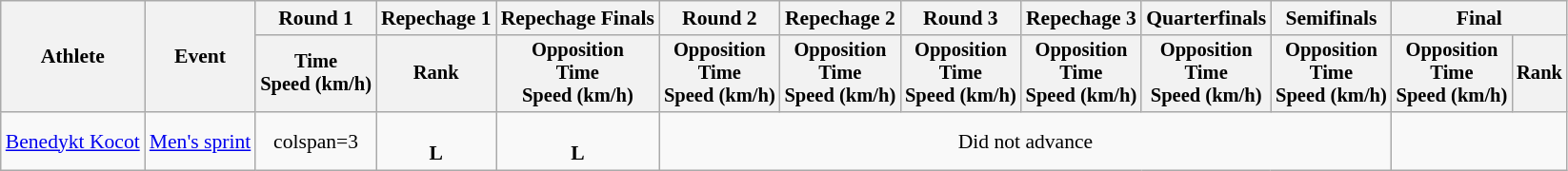<table class="wikitable" style="font-size:90%">
<tr>
<th rowspan="2">Athlete</th>
<th rowspan="2">Event</th>
<th>Round 1</th>
<th>Repechage 1</th>
<th>Repechage Finals</th>
<th>Round 2</th>
<th>Repechage 2</th>
<th>Round 3</th>
<th>Repechage 3</th>
<th>Quarterfinals</th>
<th>Semifinals</th>
<th colspan=2>Final</th>
</tr>
<tr style="font-size:95%">
<th>Time<br>Speed (km/h)</th>
<th>Rank</th>
<th>Opposition<br>Time<br>Speed (km/h)</th>
<th>Opposition<br>Time<br>Speed (km/h)</th>
<th>Opposition<br>Time<br>Speed (km/h)</th>
<th>Opposition<br>Time<br>Speed (km/h)</th>
<th>Opposition<br>Time<br>Speed (km/h)</th>
<th>Opposition<br>Time<br>Speed (km/h)</th>
<th>Opposition<br>Time<br>Speed (km/h)</th>
<th>Opposition<br>Time<br>Speed (km/h)</th>
<th>Rank</th>
</tr>
<tr align=center>
<td align=left><a href='#'>Benedykt Kocot</a></td>
<td style="text-align:left;" rowspan="1"><a href='#'>Men's sprint</a></td>
<td>colspan=3 </td>
<td><br><strong>L</strong></td>
<td><br><strong>L</strong></td>
<td colspan=6>Did not advance</td>
</tr>
</table>
